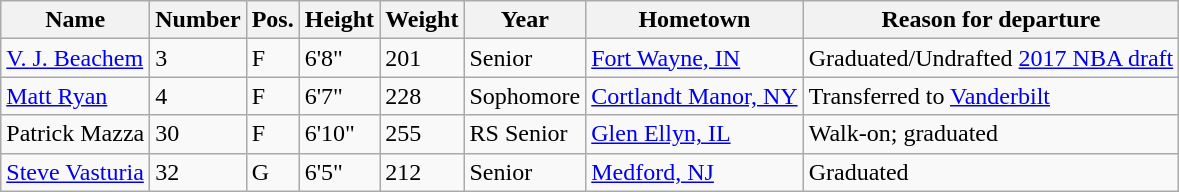<table class="wikitable sortable" border="1">
<tr>
<th>Name</th>
<th>Number</th>
<th>Pos.</th>
<th>Height</th>
<th>Weight</th>
<th>Year</th>
<th>Hometown</th>
<th class="unsortable">Reason for departure</th>
</tr>
<tr>
<td><a href='#'>V. J. Beachem</a></td>
<td>3</td>
<td>F</td>
<td>6'8"</td>
<td>201</td>
<td>Senior</td>
<td><a href='#'>Fort Wayne, IN</a></td>
<td>Graduated/Undrafted <a href='#'>2017 NBA draft</a></td>
</tr>
<tr>
<td><a href='#'>Matt Ryan</a></td>
<td>4</td>
<td>F</td>
<td>6'7"</td>
<td>228</td>
<td>Sophomore</td>
<td><a href='#'>Cortlandt Manor, NY</a></td>
<td>Transferred to <a href='#'>Vanderbilt</a></td>
</tr>
<tr>
<td>Patrick Mazza</td>
<td>30</td>
<td>F</td>
<td>6'10"</td>
<td>255</td>
<td>RS Senior</td>
<td><a href='#'>Glen Ellyn, IL</a></td>
<td>Walk-on; graduated</td>
</tr>
<tr>
<td><a href='#'>Steve Vasturia</a></td>
<td>32</td>
<td>G</td>
<td>6'5"</td>
<td>212</td>
<td>Senior</td>
<td><a href='#'>Medford, NJ</a></td>
<td>Graduated</td>
</tr>
</table>
